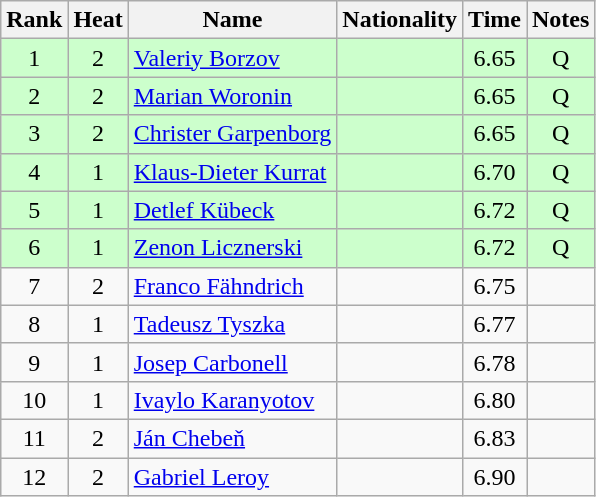<table class="wikitable sortable" style="text-align:center">
<tr>
<th>Rank</th>
<th>Heat</th>
<th>Name</th>
<th>Nationality</th>
<th>Time</th>
<th>Notes</th>
</tr>
<tr bgcolor=ccffcc>
<td>1</td>
<td>2</td>
<td align="left"><a href='#'>Valeriy Borzov</a></td>
<td align=left></td>
<td>6.65</td>
<td>Q</td>
</tr>
<tr bgcolor=ccffcc>
<td>2</td>
<td>2</td>
<td align="left"><a href='#'>Marian Woronin</a></td>
<td align=left></td>
<td>6.65</td>
<td>Q</td>
</tr>
<tr bgcolor=ccffcc>
<td>3</td>
<td>2</td>
<td align="left"><a href='#'>Christer Garpenborg</a></td>
<td align=left></td>
<td>6.65</td>
<td>Q</td>
</tr>
<tr bgcolor=ccffcc>
<td>4</td>
<td>1</td>
<td align="left"><a href='#'>Klaus-Dieter Kurrat</a></td>
<td align=left></td>
<td>6.70</td>
<td>Q</td>
</tr>
<tr bgcolor=ccffcc>
<td>5</td>
<td>1</td>
<td align="left"><a href='#'>Detlef Kübeck</a></td>
<td align=left></td>
<td>6.72</td>
<td>Q</td>
</tr>
<tr bgcolor=ccffcc>
<td>6</td>
<td>1</td>
<td align="left"><a href='#'>Zenon Licznerski</a></td>
<td align=left></td>
<td>6.72</td>
<td>Q</td>
</tr>
<tr>
<td>7</td>
<td>2</td>
<td align="left"><a href='#'>Franco Fähndrich</a></td>
<td align=left></td>
<td>6.75</td>
<td></td>
</tr>
<tr>
<td>8</td>
<td>1</td>
<td align="left"><a href='#'>Tadeusz Tyszka</a></td>
<td align=left></td>
<td>6.77</td>
<td></td>
</tr>
<tr>
<td>9</td>
<td>1</td>
<td align="left"><a href='#'>Josep Carbonell</a></td>
<td align=left></td>
<td>6.78</td>
<td></td>
</tr>
<tr>
<td>10</td>
<td>1</td>
<td align="left"><a href='#'>Ivaylo Karanyotov</a></td>
<td align=left></td>
<td>6.80</td>
<td></td>
</tr>
<tr>
<td>11</td>
<td>2</td>
<td align="left"><a href='#'>Ján Chebeň</a></td>
<td align=left></td>
<td>6.83</td>
<td></td>
</tr>
<tr>
<td>12</td>
<td>2</td>
<td align="left"><a href='#'>Gabriel Leroy</a></td>
<td align=left></td>
<td>6.90</td>
<td></td>
</tr>
</table>
